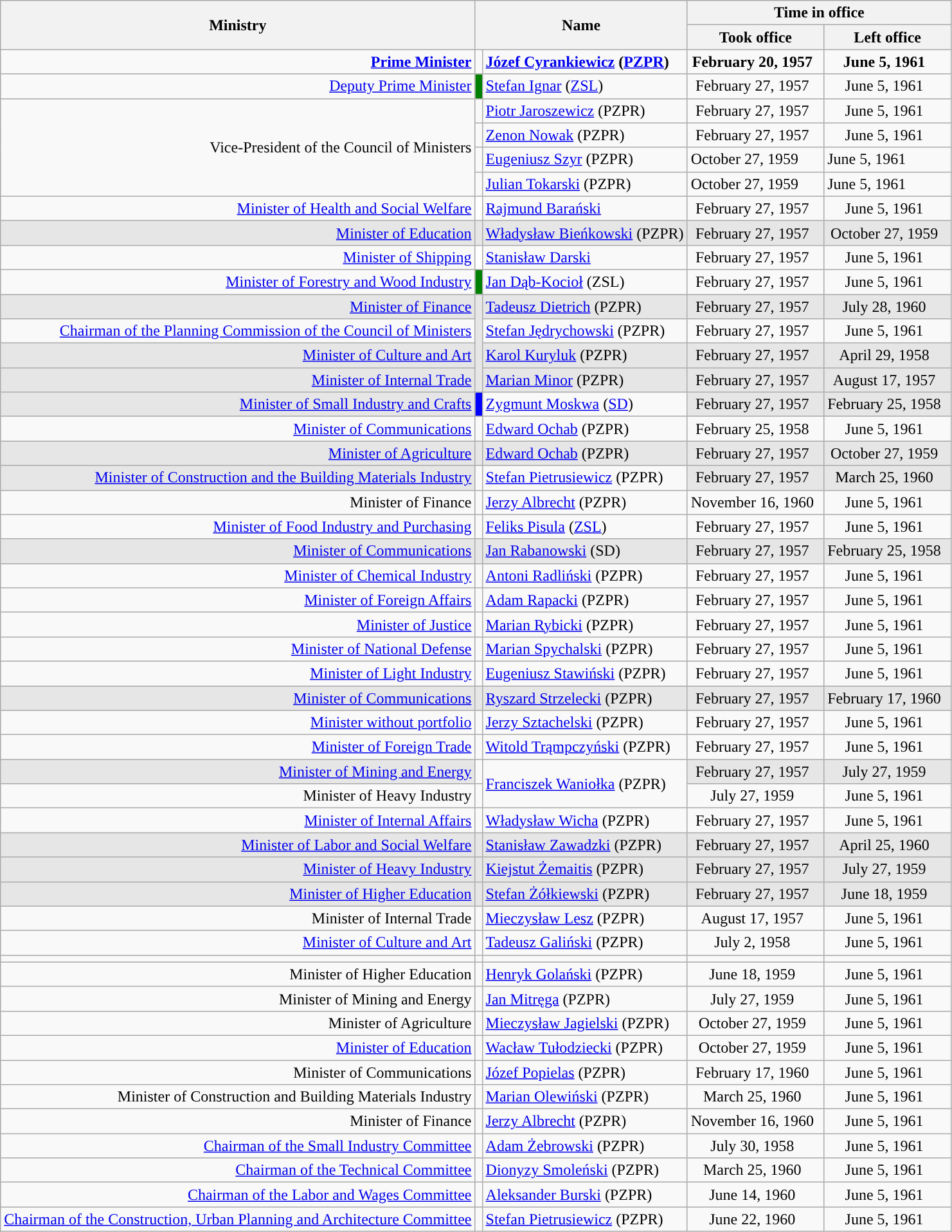<table class="wikitable">
<tr>
<th rowspan=2>Ministry</th>
<th rowspan=2 colspan=2>Name</th>
<th colspan=2>Time in office</th>
</tr>
<tr>
<th>Took office</th>
<th>Left office</th>
</tr>
<tr>
<td style="text-align: right;"><strong><a href='#'>Prime Minister</a></strong></td>
<td style="background: "></td>
<td><strong><a href='#'>Józef Cyrankiewicz</a> (<a href='#'>PZPR</a>)</strong></td>
<td align="center" style="padding-right:10px"><strong>February 20, 1957</strong></td>
<td align="center" style="padding-right:10px"><strong>June 5, 1961</strong></td>
</tr>
<tr>
<td style="text-align: right;"><a href='#'>Deputy Prime Minister</a></td>
<td style="background: Green;"></td>
<td><a href='#'>Stefan Ignar</a> (<a href='#'>ZSL</a>)</td>
<td align="center" style="padding-right:10px">February 27, 1957</td>
<td align="center" style="padding-right:10px">June 5, 1961</td>
</tr>
<tr>
<td rowspan="4" style="text-align: right;">Vice-President of the Council of Ministers</td>
<td style="background: "></td>
<td><a href='#'>Piotr Jaroszewicz</a> (PZPR)</td>
<td align="center" style="padding-right:10px">February 27, 1957</td>
<td align="center" style="padding-right:10px">June 5, 1961</td>
</tr>
<tr>
<td style="background: "></td>
<td><a href='#'>Zenon Nowak</a> (PZPR)</td>
<td align="center" style="padding-right:10px">February 27, 1957</td>
<td align="center" style="padding-right:10px">June 5, 1961</td>
</tr>
<tr>
<td style="background: "></td>
<td><a href='#'>Eugeniusz Szyr</a> (PZPR)</td>
<td>October 27, 1959</td>
<td>June 5, 1961</td>
</tr>
<tr>
<td style="background: "></td>
<td><a href='#'>Julian Tokarski</a> (PZPR)</td>
<td>October 27, 1959</td>
<td>June 5, 1961</td>
</tr>
<tr>
<td style="text-align: right;"><a href='#'>Minister of Health and Social Welfare</a></td>
<td style="background: white"></td>
<td><a href='#'>Rajmund Barański</a></td>
<td align="center" style="padding-right:10px">February 27, 1957</td>
<td align="center" style="padding-right:10px">June 5, 1961</td>
</tr>
<tr style="background: #E6E6E6;">
<td style="text-align: right;"><a href='#'>Minister of Education</a></td>
<td style="background: "></td>
<td><a href='#'>Władysław Bieńkowski</a> (PZPR)</td>
<td align="center" style="padding-right:10px">February 27, 1957</td>
<td align="center" style="padding-right:10px">October 27, 1959</td>
</tr>
<tr>
<td style="text-align: right;"><a href='#'>Minister of Shipping</a></td>
<td style="background: white"></td>
<td><a href='#'>Stanisław Darski</a></td>
<td align="center" style="padding-right:10px">February 27, 1957</td>
<td align="center" style="padding-right:10px">June 5, 1961</td>
</tr>
<tr>
<td style="text-align: right;"><a href='#'>Minister of Forestry and Wood Industry</a></td>
<td style="background: Green;"></td>
<td><a href='#'>Jan Dąb-Kocioł</a> (ZSL)</td>
<td align="center" style="padding-right:10px">February 27, 1957</td>
<td align="center" style="padding-right:10px">June 5, 1961</td>
</tr>
<tr style="background: #E6E6E6;">
<td style="text-align: right;"><a href='#'>Minister of Finance</a></td>
<td rowspan=4 style="background: "></td>
<td><a href='#'>Tadeusz Dietrich</a> (PZPR)</td>
<td align="center" style="padding-right:10px">February 27, 1957</td>
<td align="center" style="padding-right:10px">July 28, 1960</td>
</tr>
<tr>
<td style="text-align: right;"><a href='#'>Chairman of the Planning Commission of the Council of Ministers</a></td>
<td><a href='#'>Stefan Jędrychowski</a> (PZPR)</td>
<td align="center" style="padding-right:10px">February 27, 1957</td>
<td align="center" style="padding-right:10px">June 5, 1961</td>
</tr>
<tr style="background: #E6E6E6;">
<td style="text-align: right;"><a href='#'>Minister of Culture and Art</a></td>
<td><a href='#'>Karol Kuryluk</a> (PZPR)</td>
<td align="center" style="padding-right:10px">February 27, 1957</td>
<td align="center" style="padding-right:10px">April 29, 1958</td>
</tr>
<tr style="background: #E6E6E6;">
<td style="text-align: right;"><a href='#'>Minister of Internal Trade</a></td>
<td><a href='#'>Marian Minor</a> (PZPR)</td>
<td align="center" style="padding-right:10px">February 27, 1957</td>
<td align="center" style="padding-right:10px">August 17, 1957</td>
</tr>
<tr>
<td style="text-align: right; background: #E6E6E6;"><a href='#'>Minister of Small Industry and Crafts</a></td>
<td style="background: Blue;"></td>
<td><a href='#'>Zygmunt Moskwa</a> (<a href='#'>SD</a>)</td>
<td align="center" style="padding-right:10px; background: #E6E6E6">February 27, 1957</td>
<td align="center" style="padding-right:10px; background: #E6E6E6">February 25, 1958</td>
</tr>
<tr>
<td style="text-align: right;"><a href='#'>Minister of Communications</a></td>
<td style="background: "></td>
<td><a href='#'>Edward Ochab</a> (PZPR)</td>
<td align="center" style="padding-right:10px">February 25, 1958</td>
<td align="center" style="padding-right:10px">June 5, 1961</td>
</tr>
<tr style="background: #E6E6E6;">
<td style="text-align: right;"><a href='#'>Minister of Agriculture</a></td>
<td style="background: "></td>
<td><a href='#'>Edward Ochab</a> (PZPR)</td>
<td align="center" style="padding-right:10px">February 27, 1957</td>
<td align="center" style="padding-right:10px">October 27, 1959</td>
</tr>
<tr>
<td style="text-align: right; background: #E6E6E6;"><a href='#'>Minister of Construction and the Building Materials Industry</a></td>
<td style="background: "></td>
<td><a href='#'>Stefan Pietrusiewicz</a> (PZPR)</td>
<td align="center" style="padding-right:10px; background: #E6E6E6">February 27, 1957</td>
<td align="center" style="padding-right:10px; background: #E6E6E6">March 25, 1960</td>
</tr>
<tr>
<td style="text-align: right;">Minister of Finance</td>
<td style="background: "></td>
<td><a href='#'>Jerzy Albrecht</a> (PZPR)</td>
<td align="center" style="padding-right:10px">November 16, 1960</td>
<td align="center" style="padding-right:10px">June 5, 1961</td>
</tr>
<tr>
<td style="text-align: right;"><a href='#'>Minister of Food Industry and Purchasing</a></td>
<td style="background: "></td>
<td><a href='#'>Feliks Pisula</a> (<a href='#'>ZSL</a>)</td>
<td align="center" style="padding-right:10px">February 27, 1957</td>
<td align="center" style="padding-right:10px">June 5, 1961</td>
</tr>
<tr style="background: #E6E6E6;">
<td style="text-align: right;"><a href='#'>Minister of Communications</a></td>
<td style="background: #"></td>
<td><a href='#'>Jan Rabanowski</a> (SD)</td>
<td align="center" style="padding-right:10px">February 27, 1957</td>
<td align="center" style="padding-right:10px">February 25, 1958</td>
</tr>
<tr>
<td style="text-align: right;"><a href='#'>Minister of Chemical Industry</a></td>
<td style="background: "></td>
<td><a href='#'>Antoni Radliński</a> (PZPR)</td>
<td align="center" style="padding-right:10px">February 27, 1957</td>
<td align="center" style="padding-right:10px">June 5, 1961</td>
</tr>
<tr>
<td style="text-align: right;"><a href='#'>Minister of Foreign Affairs</a></td>
<td style="background: "></td>
<td><a href='#'>Adam Rapacki</a> (PZPR)</td>
<td align="center" style="padding-right:10px">February 27, 1957</td>
<td align="center" style="padding-right:10px">June 5, 1961</td>
</tr>
<tr>
<td style="text-align: right;"><a href='#'>Minister of Justice</a></td>
<td style="background: "></td>
<td><a href='#'>Marian Rybicki</a> (PZPR)</td>
<td align="center" style="padding-right:10px">February 27, 1957</td>
<td align="center" style="padding-right:10px">June 5, 1961</td>
</tr>
<tr>
<td style="text-align: right;"><a href='#'>Minister of National Defense</a></td>
<td style="background: "></td>
<td><a href='#'>Marian Spychalski</a> (PZPR)</td>
<td align="center" style="padding-right:10px">February 27, 1957</td>
<td align="center" style="padding-right:10px">June 5, 1961</td>
</tr>
<tr>
<td style="text-align: right;"><a href='#'>Minister of Light Industry</a></td>
<td style="background: "></td>
<td><a href='#'>Eugeniusz Stawiński</a> (PZPR)</td>
<td align="center" style="padding-right:10px">February 27, 1957</td>
<td align="center" style="padding-right:10px">June 5, 1961</td>
</tr>
<tr style="background: #E6E6E6;">
<td style="text-align: right;"><a href='#'>Minister of Communications</a></td>
<td style="background: "></td>
<td><a href='#'>Ryszard Strzelecki</a> (PZPR)</td>
<td align="center" style="padding-right:10px">February 27, 1957</td>
<td align="center" style="padding-right:10px">February 17, 1960</td>
</tr>
<tr>
<td style="text-align: right;"><a href='#'>Minister without portfolio</a></td>
<td style="background: "></td>
<td><a href='#'>Jerzy Sztachelski</a> (PZPR)</td>
<td align="center" style="padding-right:10px">February 27, 1957</td>
<td align="center" style="padding-right:10px">June 5, 1961</td>
</tr>
<tr>
<td style="text-align: right;"><a href='#'>Minister of Foreign Trade</a></td>
<td style="background: "></td>
<td><a href='#'>Witold Trąmpczyński</a> (PZPR)</td>
<td align="center" style="padding-right:10px">February 27, 1957</td>
<td align="center" style="padding-right:10px">June 5, 1961</td>
</tr>
<tr>
<td style="text-align: right; background: #E6E6E6;"><a href='#'>Minister of Mining and Energy</a></td>
<td style="background: "></td>
<td rowspan=2><a href='#'>Franciszek Waniołka</a> (PZPR)</td>
<td align="center" style="padding-right:10px; background: #E6E6E6">February 27, 1957</td>
<td align="center" style="padding-right:10px; background: #E6E6E6">July 27, 1959</td>
</tr>
<tr>
<td style="text-align: right;">Minister of Heavy Industry</td>
<td style="background: "></td>
<td align="center" style="padding-right:10px">July 27, 1959</td>
<td align="center" style="padding-right:10px">June 5, 1961</td>
</tr>
<tr>
<td style="text-align: right;"><a href='#'>Minister of Internal Affairs</a></td>
<td style="background: "></td>
<td><a href='#'>Władysław Wicha</a> (PZPR)</td>
<td align="center" style="padding-right:10px">February 27, 1957</td>
<td align="center" style="padding-right:10px">June 5, 1961</td>
</tr>
<tr style="background: #E6E6E6;">
<td style="text-align: right;"><a href='#'>Minister of Labor and Social Welfare</a></td>
<td style="background: "></td>
<td><a href='#'>Stanisław Zawadzki</a> (PZPR)</td>
<td align="center" style="padding-right:10px">February 27, 1957</td>
<td align="center" style="padding-right:10px">April 25, 1960</td>
</tr>
<tr style="background: #E6E6E6;">
<td style="text-align: right;"><a href='#'>Minister of Heavy Industry</a></td>
<td style="background: "></td>
<td><a href='#'>Kiejstut Żemaitis</a> (PZPR)</td>
<td align="center" style="padding-right:10px">February 27, 1957</td>
<td align="center" style="padding-right:10px">July 27, 1959</td>
</tr>
<tr style="background: #E6E6E6;">
<td style="text-align: right;"><a href='#'>Minister of Higher Education</a></td>
<td style="background: "></td>
<td><a href='#'>Stefan Żółkiewski</a> (PZPR)</td>
<td align="center" style="padding-right:10px">February 27, 1957</td>
<td align="center" style="padding-right:10px">June 18, 1959</td>
</tr>
<tr>
<td style="text-align: right;">Minister of Internal Trade</td>
<td style="background: "></td>
<td><a href='#'>Mieczysław Lesz</a> (PZPR)</td>
<td align="center" style="padding-right:10px">August 17, 1957</td>
<td align="center" style="padding-right:10px">June 5, 1961</td>
</tr>
<tr>
<td style="text-align: right;"><a href='#'>Minister of Culture and Art</a></td>
<td style="background: "></td>
<td><a href='#'>Tadeusz Galiński</a> (PZPR)</td>
<td align="center" style="padding-right:10px">July 2, 1958</td>
<td align="center" style="padding-right:10px">June 5, 1961</td>
</tr>
<tr>
<td style="text-align: right;"></td>
<td style="background: "></td>
<td></td>
<td align="center" style="padding-right:10px"></td>
<td align="center" style="padding-right:10px"></td>
</tr>
<tr>
<td style="text-align: right;">Minister of Higher Education</td>
<td style="background: "></td>
<td><a href='#'>Henryk Golański</a> (PZPR)</td>
<td align="center" style="padding-right:10px">June 18, 1959</td>
<td align="center" style="padding-right:10px">June 5, 1961</td>
</tr>
<tr>
<td style="text-align: right;">Minister of Mining and Energy</td>
<td style="background: "></td>
<td><a href='#'>Jan Mitręga</a> (PZPR)</td>
<td align="center" style="padding-right:10px">July 27, 1959</td>
<td align="center" style="padding-right:10px">June 5, 1961</td>
</tr>
<tr>
<td style="text-align: right;">Minister of Agriculture</td>
<td style="background: "></td>
<td><a href='#'>Mieczysław Jagielski</a> (PZPR)</td>
<td align="center" style="padding-right:10px">October 27, 1959</td>
<td align="center" style="padding-right:10px">June 5, 1961</td>
</tr>
<tr>
<td style="text-align: right;"><a href='#'>Minister of Education</a></td>
<td style="background: "></td>
<td><a href='#'>Wacław Tułodziecki</a> (PZPR)</td>
<td align="center" style="padding-right:10px">October 27, 1959</td>
<td align="center" style="padding-right:10px">June 5, 1961</td>
</tr>
<tr>
<td style="text-align: right;">Minister of Communications</td>
<td style="background: "></td>
<td><a href='#'>Józef Popielas</a> (PZPR)</td>
<td align="center" style="padding-right:10px">February 17, 1960</td>
<td align="center" style="padding-right:10px">June 5, 1961</td>
</tr>
<tr>
<td style="text-align: right;">Minister of Construction and Building Materials Industry</td>
<td style="background: "></td>
<td><a href='#'>Marian Olewiński</a> (PZPR)</td>
<td align="center" style="padding-right:10px">March 25, 1960</td>
<td align="center" style="padding-right:10px">June 5, 1961</td>
</tr>
<tr>
<td style="text-align: right;">Minister of Finance</td>
<td style="background: "></td>
<td><a href='#'>Jerzy Albrecht</a> (PZPR)</td>
<td align="center" style="padding-right:10px">November 16, 1960</td>
<td align="center" style="padding-right:10px">June 5, 1961</td>
</tr>
<tr>
<td style="text-align: right;"><a href='#'>Chairman of the Small Industry Committee</a></td>
<td style="background: "></td>
<td><a href='#'>Adam Żebrowski</a> (PZPR)</td>
<td align="center" style="padding-right:10px">July 30, 1958</td>
<td align="center" style="padding-right:10px">June 5, 1961</td>
</tr>
<tr>
<td style="text-align: right;"><a href='#'>Chairman of the Technical Committee</a></td>
<td style="background: "></td>
<td><a href='#'>Dionyzy Smoleński</a> (PZPR)</td>
<td align="center" style="padding-right:10px">March 25, 1960</td>
<td align="center" style="padding-right:10px">June 5, 1961</td>
</tr>
<tr>
<td style="text-align: right;"><a href='#'>Chairman of the Labor and Wages Committee</a></td>
<td style="background: "></td>
<td><a href='#'>Aleksander Burski</a> (PZPR)</td>
<td align="center" style="padding-right:10px">June 14, 1960</td>
<td align="center" style="padding-right:10px">June 5, 1961</td>
</tr>
<tr>
<td style="text-align: right;"><a href='#'>Chairman of the Construction, Urban Planning and Architecture Committee</a></td>
<td style="background: "></td>
<td><a href='#'>Stefan Pietrusiewicz</a> (PZPR)</td>
<td align="center" style="padding-right:10px">June 22, 1960</td>
<td align="center" style="padding-right:10px">June 5, 1961</td>
</tr>
</table>
